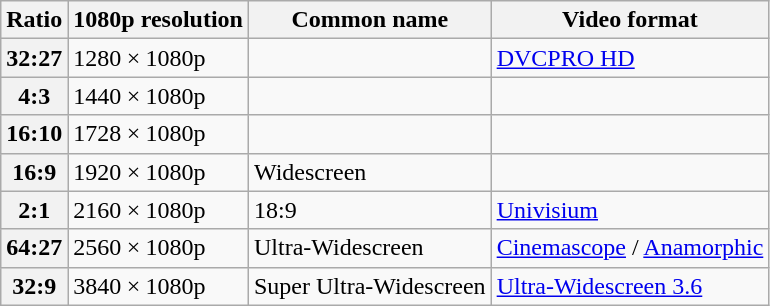<table class="wikitable">
<tr>
<th>Ratio</th>
<th>1080p resolution</th>
<th>Common name</th>
<th>Video format</th>
</tr>
<tr>
<th>32:27</th>
<td>1280 × 1080p</td>
<td></td>
<td><a href='#'>DVCPRO HD</a></td>
</tr>
<tr>
<th>4:3</th>
<td>1440 × 1080p</td>
<td></td>
<td></td>
</tr>
<tr>
<th>16:10</th>
<td>1728 × 1080p</td>
<td></td>
<td></td>
</tr>
<tr>
<th>16:9</th>
<td>1920 × 1080p</td>
<td>Widescreen</td>
<td></td>
</tr>
<tr>
<th>2:1</th>
<td>2160 × 1080p</td>
<td>18:9</td>
<td><a href='#'>Univisium</a></td>
</tr>
<tr>
<th>64:27</th>
<td>2560 × 1080p</td>
<td>Ultra-Widescreen</td>
<td><a href='#'>Cinemascope</a> / <a href='#'>Anamorphic</a></td>
</tr>
<tr>
<th>32:9</th>
<td>3840 × 1080p</td>
<td>Super Ultra-Widescreen</td>
<td><a href='#'>Ultra-Widescreen 3.6</a></td>
</tr>
</table>
